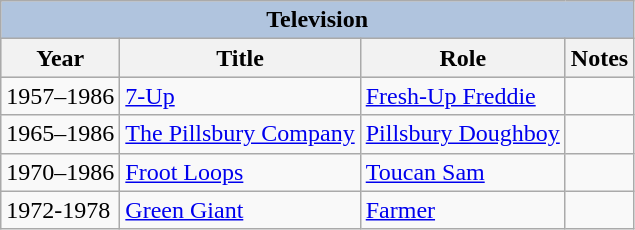<table class="wikitable">
<tr>
<th colspan="4" style="background: LightSteelBlue;">Television</th>
</tr>
<tr style="background:#ccc; text-align:center;">
<th>Year</th>
<th>Title</th>
<th>Role</th>
<th>Notes</th>
</tr>
<tr>
<td>1957–1986</td>
<td><a href='#'>7-Up</a></td>
<td><a href='#'>Fresh-Up Freddie</a></td>
<td></td>
</tr>
<tr>
<td>1965–1986</td>
<td><a href='#'>The Pillsbury Company</a></td>
<td><a href='#'>Pillsbury Doughboy</a></td>
<td></td>
</tr>
<tr>
<td>1970–1986</td>
<td><a href='#'>Froot Loops</a></td>
<td><a href='#'>Toucan Sam</a></td>
<td></td>
</tr>
<tr>
<td>1972-1978</td>
<td><a href='#'>Green Giant</a></td>
<td><a href='#'>Farmer</a></td>
<td></td>
</tr>
</table>
